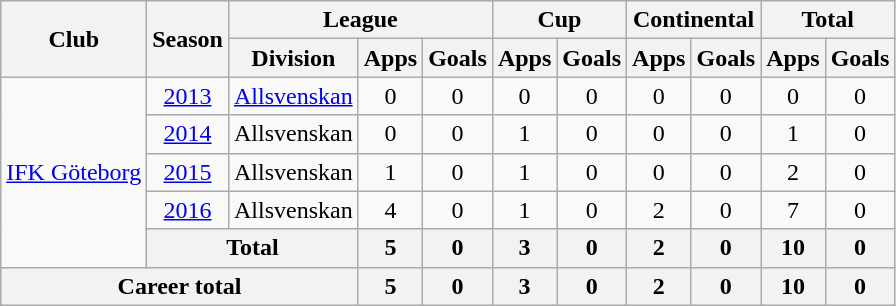<table class="wikitable" style="text-align:center;">
<tr>
<th rowspan="2">Club</th>
<th rowspan="2">Season</th>
<th colspan="3">League</th>
<th colspan="2">Cup</th>
<th colspan="2">Continental</th>
<th colspan="2">Total</th>
</tr>
<tr>
<th>Division</th>
<th>Apps</th>
<th>Goals</th>
<th>Apps</th>
<th>Goals</th>
<th>Apps</th>
<th>Goals</th>
<th>Apps</th>
<th>Goals</th>
</tr>
<tr>
<td rowspan="5"><a href='#'>IFK Göteborg</a></td>
<td><a href='#'>2013</a></td>
<td><a href='#'>Allsvenskan</a></td>
<td>0</td>
<td>0</td>
<td>0</td>
<td>0</td>
<td>0</td>
<td>0</td>
<td>0</td>
<td>0</td>
</tr>
<tr>
<td><a href='#'>2014</a></td>
<td>Allsvenskan</td>
<td>0</td>
<td>0</td>
<td>1</td>
<td>0</td>
<td>0</td>
<td>0</td>
<td>1</td>
<td>0</td>
</tr>
<tr>
<td><a href='#'>2015</a></td>
<td>Allsvenskan</td>
<td>1</td>
<td>0</td>
<td>1</td>
<td>0</td>
<td>0</td>
<td>0</td>
<td>2</td>
<td>0</td>
</tr>
<tr>
<td><a href='#'>2016</a></td>
<td>Allsvenskan</td>
<td>4</td>
<td>0</td>
<td>1</td>
<td>0</td>
<td>2</td>
<td>0</td>
<td>7</td>
<td>0</td>
</tr>
<tr>
<th colspan=2>Total</th>
<th>5</th>
<th>0</th>
<th>3</th>
<th>0</th>
<th>2</th>
<th>0</th>
<th>10</th>
<th>0</th>
</tr>
<tr>
<th colspan="3">Career total</th>
<th>5</th>
<th>0</th>
<th>3</th>
<th>0</th>
<th>2</th>
<th>0</th>
<th>10</th>
<th>0</th>
</tr>
</table>
